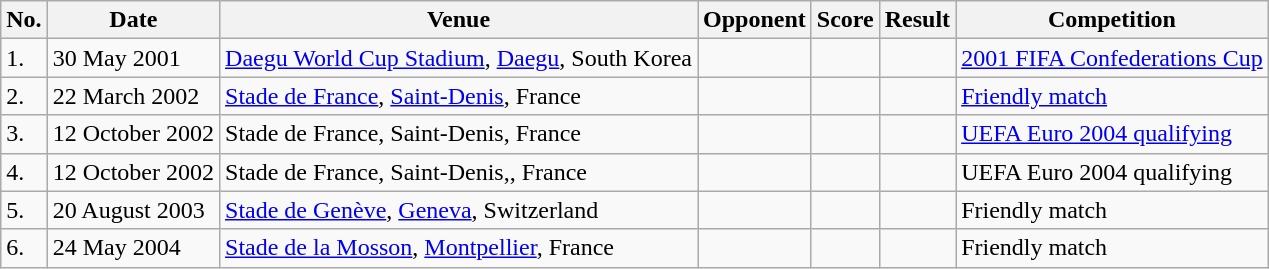<table class="wikitable sortable">
<tr>
<th scope="col">No.</th>
<th scope="col">Date</th>
<th scope="col">Venue</th>
<th scope="col">Opponent</th>
<th scope="col">Score</th>
<th scope="col">Result</th>
<th scope="col">Competition</th>
</tr>
<tr>
<td>1.</td>
<td>30 May 2001</td>
<td><a href='#'>Daegu World Cup Stadium</a>, <a href='#'>Daegu</a>, South Korea</td>
<td></td>
<td></td>
<td></td>
<td><a href='#'>2001 FIFA Confederations Cup</a></td>
</tr>
<tr>
<td>2.</td>
<td>22 March 2002</td>
<td><a href='#'>Stade de France</a>, <a href='#'>Saint-Denis</a>, France</td>
<td></td>
<td></td>
<td></td>
<td><a href='#'>Friendly match</a></td>
</tr>
<tr>
<td>3.</td>
<td>12 October 2002</td>
<td>Stade de France, Saint-Denis, France</td>
<td></td>
<td></td>
<td></td>
<td><a href='#'>UEFA Euro 2004 qualifying</a></td>
</tr>
<tr>
<td>4.</td>
<td>12 October 2002</td>
<td>Stade de France, Saint-Denis,, France</td>
<td></td>
<td></td>
<td></td>
<td>UEFA Euro 2004 qualifying</td>
</tr>
<tr>
<td>5.</td>
<td>20 August 2003</td>
<td><a href='#'>Stade de Genève</a>, <a href='#'>Geneva</a>, Switzerland</td>
<td></td>
<td></td>
<td></td>
<td>Friendly match</td>
</tr>
<tr>
<td>6.</td>
<td>24 May 2004</td>
<td><a href='#'>Stade de la Mosson</a>, <a href='#'>Montpellier</a>, France</td>
<td></td>
<td></td>
<td></td>
<td>Friendly match</td>
</tr>
</table>
